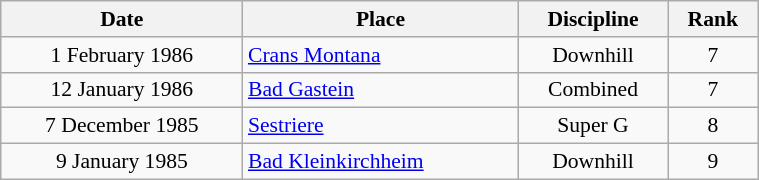<table class="wikitable sortable" width=40% style="font-size:90%; text-align:center;">
<tr>
<th>Date</th>
<th>Place</th>
<th>Discipline</th>
<th>Rank</th>
</tr>
<tr>
<td>1 February 1986</td>
<td align=left> <a href='#'>Crans Montana</a></td>
<td>Downhill</td>
<td>7</td>
</tr>
<tr>
<td>12 January 1986</td>
<td align=left> <a href='#'>Bad Gastein</a></td>
<td>Combined</td>
<td>7</td>
</tr>
<tr>
<td>7 December 1985</td>
<td align=left> <a href='#'>Sestriere</a></td>
<td>Super G</td>
<td>8</td>
</tr>
<tr>
<td>9 January 1985</td>
<td align=left> <a href='#'>Bad Kleinkirchheim</a></td>
<td>Downhill</td>
<td>9</td>
</tr>
</table>
